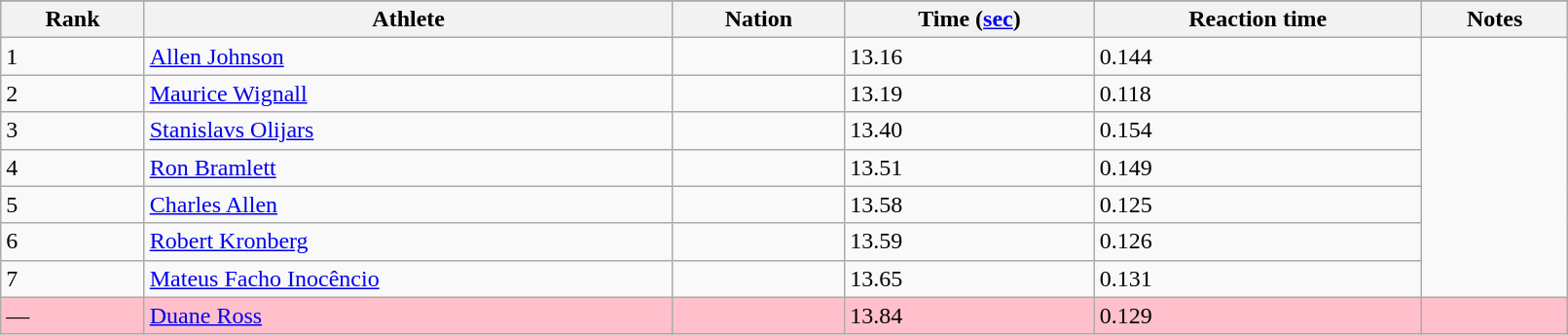<table class="wikitable" width=85%>
<tr>
</tr>
<tr>
<th>Rank</th>
<th>Athlete</th>
<th>Nation</th>
<th>Time (<a href='#'>sec</a>)</th>
<th>Reaction time</th>
<th>Notes</th>
</tr>
<tr>
<td>1</td>
<td><a href='#'>Allen Johnson</a></td>
<td></td>
<td>13.16</td>
<td>0.144</td>
</tr>
<tr>
<td>2</td>
<td><a href='#'>Maurice Wignall</a></td>
<td></td>
<td>13.19</td>
<td>0.118</td>
</tr>
<tr>
<td>3</td>
<td><a href='#'>Stanislavs Olijars</a></td>
<td></td>
<td>13.40</td>
<td>0.154</td>
</tr>
<tr>
<td>4</td>
<td><a href='#'>Ron Bramlett</a></td>
<td></td>
<td>13.51</td>
<td>0.149</td>
</tr>
<tr>
<td>5</td>
<td><a href='#'>Charles Allen</a></td>
<td></td>
<td>13.58</td>
<td>0.125</td>
</tr>
<tr>
<td>6</td>
<td><a href='#'>Robert Kronberg</a></td>
<td></td>
<td>13.59</td>
<td>0.126</td>
</tr>
<tr>
<td>7</td>
<td><a href='#'>Mateus Facho Inocêncio</a></td>
<td></td>
<td>13.65</td>
<td>0.131</td>
</tr>
<tr bgcolor=pink>
<td>—</td>
<td><a href='#'>Duane Ross</a></td>
<td></td>
<td>13.84</td>
<td>0.129</td>
<td></td>
</tr>
</table>
